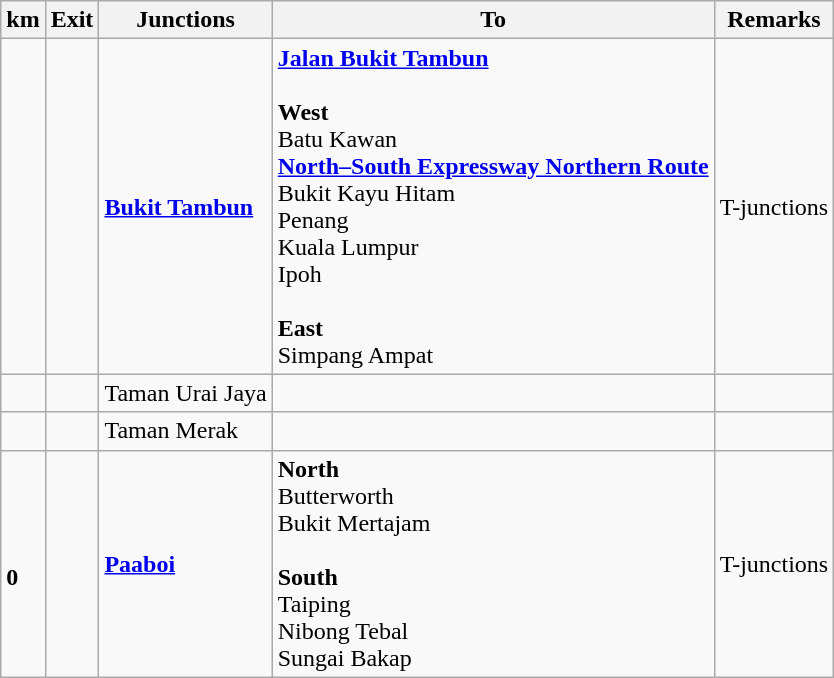<table class="wikitable">
<tr>
<th>km</th>
<th>Exit</th>
<th>Junctions</th>
<th>To</th>
<th>Remarks</th>
</tr>
<tr>
<td></td>
<td></td>
<td><strong><a href='#'>Bukit Tambun</a></strong></td>
<td> <strong><a href='#'>Jalan Bukit Tambun</a></strong><br><br><strong>West</strong><br> Batu Kawan<br>  <strong><a href='#'>North–South Expressway Northern Route</a></strong><br>Bukit Kayu Hitam<br>Penang<br>Kuala Lumpur<br>Ipoh<br><br><strong>East</strong><br> Simpang Ampat</td>
<td>T-junctions</td>
</tr>
<tr>
<td></td>
<td></td>
<td>Taman Urai Jaya</td>
<td></td>
<td></td>
</tr>
<tr>
<td></td>
<td></td>
<td>Taman Merak</td>
<td></td>
<td></td>
</tr>
<tr>
<td><br><strong>0</strong></td>
<td></td>
<td><strong><a href='#'>Paaboi</a></strong></td>
<td><strong>North</strong><br> Butterworth<br> Bukit Mertajam<br><br><strong>South </strong><br> Taiping<br> Nibong Tebal<br> Sungai Bakap</td>
<td>T-junctions</td>
</tr>
</table>
